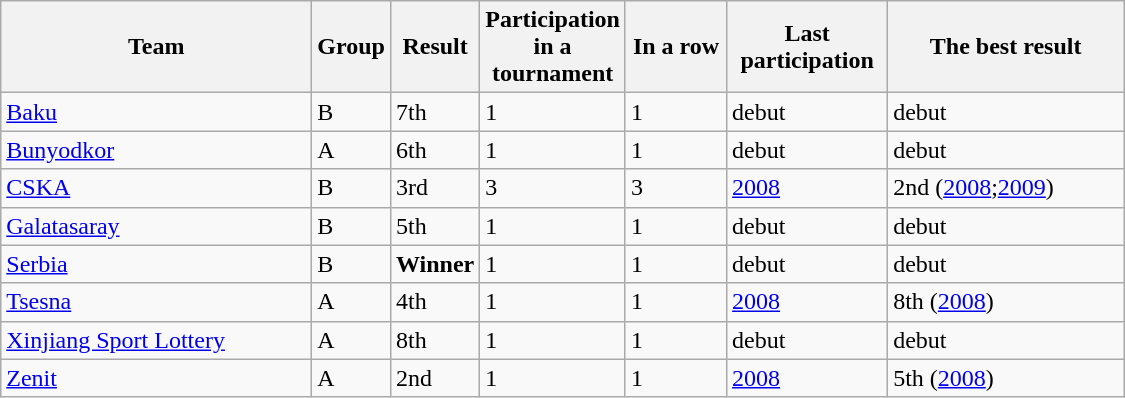<table class="wikitable sortable">
<tr>
<th width=200>Team</th>
<th width=30>Group</th>
<th width=15>Result</th>
<th width=80>Participation in a tournament</th>
<th width=60>In a row</th>
<th width=100>Last participation</th>
<th width=150>The best result</th>
</tr>
<tr>
<td> <a href='#'>Baku</a></td>
<td>B</td>
<td>7th</td>
<td>1</td>
<td>1</td>
<td>debut</td>
<td>debut</td>
</tr>
<tr>
<td> <a href='#'>Bunyodkor</a></td>
<td>A</td>
<td>6th</td>
<td>1</td>
<td>1</td>
<td>debut</td>
<td>debut</td>
</tr>
<tr>
<td> <a href='#'>CSKA</a></td>
<td>B</td>
<td>3rd</td>
<td>3</td>
<td>3</td>
<td><a href='#'>2008</a></td>
<td>2nd (<a href='#'>2008</a>;<a href='#'>2009</a>)</td>
</tr>
<tr>
<td> <a href='#'>Galatasaray</a></td>
<td>B</td>
<td>5th</td>
<td>1</td>
<td>1</td>
<td>debut</td>
<td>debut</td>
</tr>
<tr>
<td> <a href='#'>Serbia</a></td>
<td>B</td>
<td><strong>Winner</strong></td>
<td>1</td>
<td>1</td>
<td>debut</td>
<td>debut</td>
</tr>
<tr>
<td> <a href='#'>Tsesna</a></td>
<td>A</td>
<td>4th</td>
<td>1</td>
<td>1</td>
<td><a href='#'>2008</a></td>
<td>8th (<a href='#'>2008</a>)</td>
</tr>
<tr>
<td> <a href='#'>Xinjiang Sport Lottery</a></td>
<td>A</td>
<td>8th</td>
<td>1</td>
<td>1</td>
<td>debut</td>
<td>debut</td>
</tr>
<tr>
<td> <a href='#'>Zenit</a></td>
<td>А</td>
<td>2nd</td>
<td>1</td>
<td>1</td>
<td><a href='#'>2008</a></td>
<td>5th (<a href='#'>2008</a>)</td>
</tr>
</table>
